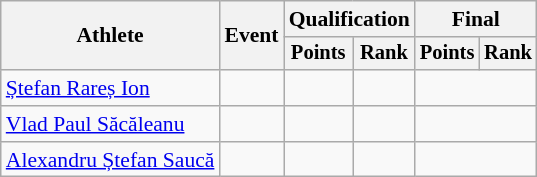<table class="wikitable" style="font-size:90%">
<tr>
<th rowspan=2>Athlete</th>
<th rowspan=2>Event</th>
<th colspan=2>Qualification</th>
<th colspan=2>Final</th>
</tr>
<tr style="font-size:95%">
<th>Points</th>
<th>Rank</th>
<th>Points</th>
<th>Rank</th>
</tr>
<tr align=center>
<td align=left><a href='#'>Ștefan Rareș Ion</a></td>
<td align=left></td>
<td></td>
<td></td>
<td colspan=2></td>
</tr>
<tr align=center>
<td align=left><a href='#'>Vlad Paul Săcăleanu</a></td>
<td align=left></td>
<td></td>
<td></td>
<td colspan=2></td>
</tr>
<tr align=center>
<td align=left><a href='#'>Alexandru Ștefan Saucă</a></td>
<td align=left></td>
<td></td>
<td></td>
<td colspan=2></td>
</tr>
</table>
